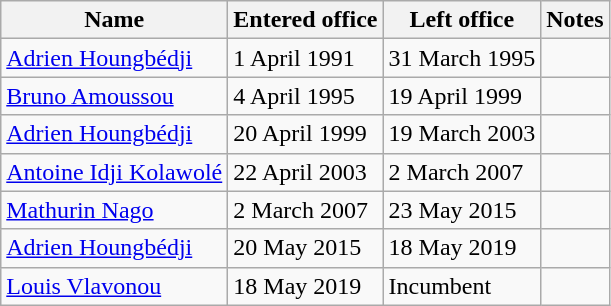<table class="wikitable">
<tr>
<th>Name</th>
<th>Entered office</th>
<th>Left office</th>
<th>Notes</th>
</tr>
<tr>
<td><a href='#'>Adrien Houngbédji</a></td>
<td>1 April 1991</td>
<td>31 March 1995</td>
<td></td>
</tr>
<tr>
<td><a href='#'>Bruno Amoussou</a></td>
<td>4 April 1995</td>
<td>19 April 1999</td>
<td></td>
</tr>
<tr>
<td><a href='#'>Adrien Houngbédji</a></td>
<td>20 April 1999</td>
<td>19 March 2003</td>
<td></td>
</tr>
<tr>
<td><a href='#'>Antoine Idji Kolawolé</a></td>
<td>22 April 2003</td>
<td>2 March 2007</td>
<td></td>
</tr>
<tr>
<td><a href='#'>Mathurin Nago</a></td>
<td>2 March 2007</td>
<td>23 May 2015</td>
<td></td>
</tr>
<tr>
<td><a href='#'>Adrien Houngbédji</a></td>
<td>20 May 2015</td>
<td>18 May 2019</td>
<td></td>
</tr>
<tr>
<td><a href='#'>Louis Vlavonou</a></td>
<td>18 May 2019</td>
<td>Incumbent</td>
<td></td>
</tr>
</table>
